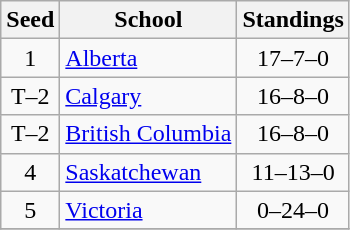<table class="wikitable">
<tr>
<th>Seed</th>
<th>School</th>
<th>Standings</th>
</tr>
<tr>
<td align=center>1</td>
<td><a href='#'>Alberta</a></td>
<td align=center>17–7–0</td>
</tr>
<tr>
<td align=center>T–2</td>
<td><a href='#'>Calgary</a></td>
<td align=center>16–8–0</td>
</tr>
<tr>
<td align=center>T–2</td>
<td><a href='#'>British Columbia</a></td>
<td align=center>16–8–0</td>
</tr>
<tr>
<td align=center>4</td>
<td><a href='#'>Saskatchewan</a></td>
<td align=center>11–13–0</td>
</tr>
<tr>
<td align=center>5</td>
<td><a href='#'>Victoria</a></td>
<td align=center>0–24–0</td>
</tr>
<tr>
</tr>
</table>
